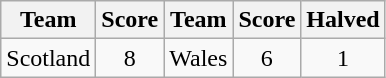<table class="wikitable" style="text-align:center">
<tr>
<th>Team</th>
<th>Score</th>
<th>Team</th>
<th>Score</th>
<th>Halved</th>
</tr>
<tr>
<td align=left> Scotland</td>
<td>8</td>
<td align=left> Wales</td>
<td>6</td>
<td>1</td>
</tr>
</table>
